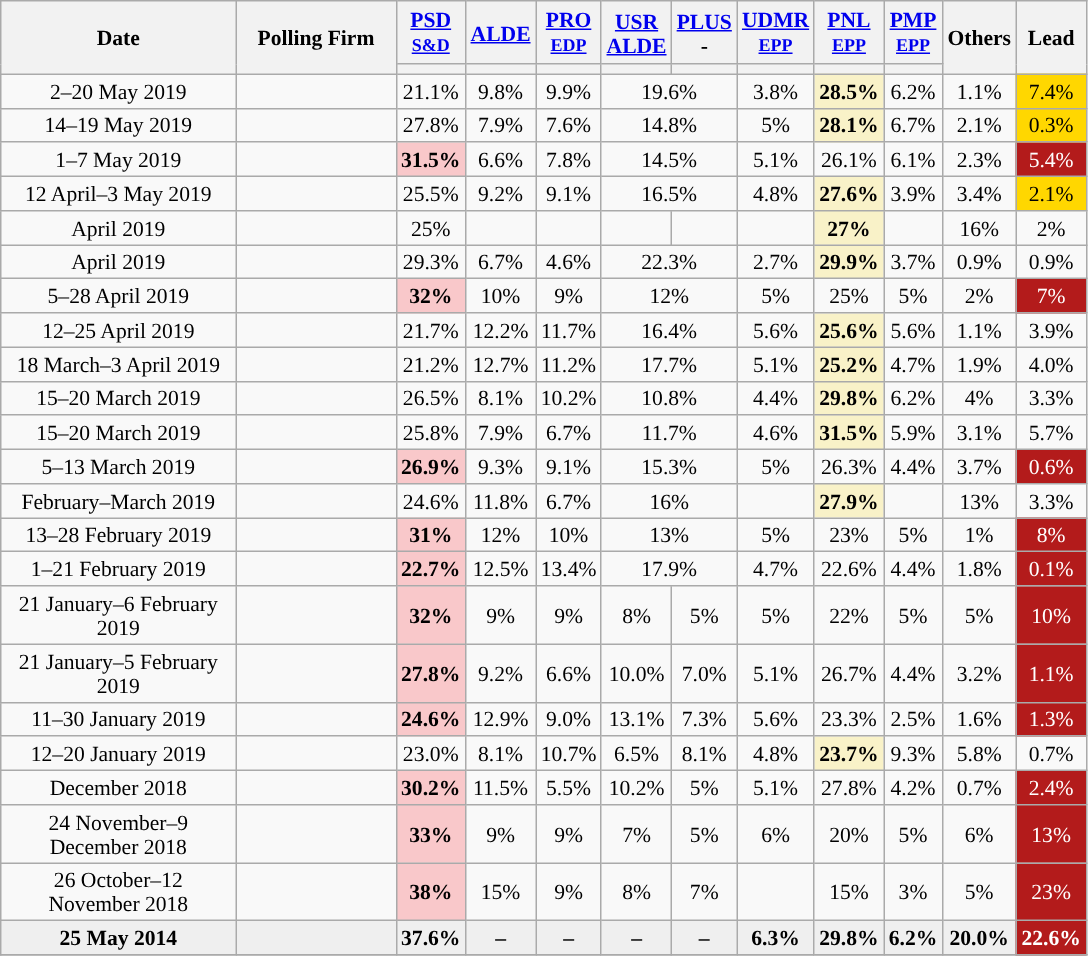<table class="wikitable sortable " style="text-align:center; font-size:90%; line-height:16px">
<tr style="height:42px;">
<th style="width:150px;" rowspan="2">Date</th>
<th style="width:100px;" rowspan="2">Polling Firm</th>
<th><a href='#'><span>PSD</span></a><br><small><a href='#'>S&D</a></small></th>
<th><a href='#'><span>ALDE</span></a><br></th>
<th><a href='#'><span>PRO</span></a><br><small><a href='#'>EDP</a></small></th>
<th><a href='#'><span>USR</span></a><br><a href='#'>ALDE</a></th>
<th><a href='#'><span>PLUS</span></a><br>-</th>
<th><a href='#'><span>UDMR</span></a><br><small><a href='#'>EPP</a></small></th>
<th><a href='#'><span>PNL</span></a><br><small><a href='#'>EPP</a></small></th>
<th><a href='#'><span>PMP</span></a><br><small><a href='#'>EPP</a></small></th>
<th style="width:40px;" rowspan="2">Others</th>
<th style="width:40px;" rowspan="2">Lead</th>
</tr>
<tr>
<th style="color:inherit;background:"></th>
<th style="color:inherit;background:"></th>
<th style="color:inherit;background:"></th>
<th style="color:inherit;background:"></th>
<th style="color:inherit;background:"></th>
<th style="color:inherit;background:"></th>
<th style="color:inherit;background:"></th>
<th style="color:inherit;background:"></th>
</tr>
<tr>
<td>2–20 May 2019</td>
<td></td>
<td>21.1%</td>
<td>9.8%</td>
<td>9.9%</td>
<td colspan="2">19.6%</td>
<td>3.8%</td>
<td style="background:#f9f2c8"><strong>28.5%</strong></td>
<td>6.2%</td>
<td>1.1%</td>
<td style="background:gold">7.4%</td>
</tr>
<tr>
<td>14–19 May 2019</td>
<td></td>
<td>27.8%</td>
<td>7.9%</td>
<td>7.6%</td>
<td colspan="2">14.8%</td>
<td>5%</td>
<td style="background:#f9f2c8"><strong>28.1%</strong></td>
<td>6.7%</td>
<td>2.1%</td>
<td style="background:gold">0.3%</td>
</tr>
<tr>
<td>1–7 May 2019</td>
<td></td>
<td style="background:#F9C8CA;"><strong>31.5%</strong></td>
<td>6.6%</td>
<td>7.8%</td>
<td colspan="2">14.5%</td>
<td>5.1%</td>
<td>26.1%</td>
<td>6.1%</td>
<td>2.3%</td>
<td style="background:#B31B1B; color:white;">5.4%</td>
</tr>
<tr>
<td>12 April–3 May 2019</td>
<td></td>
<td>25.5%</td>
<td>9.2%</td>
<td>9.1%</td>
<td colspan="2">16.5%</td>
<td>4.8%</td>
<td style="background:#f9f2c8"><strong>27.6%</strong></td>
<td>3.9%</td>
<td>3.4%</td>
<td style="background:gold">2.1%</td>
</tr>
<tr>
<td>April 2019</td>
<td></td>
<td>25%</td>
<td></td>
<td></td>
<td></td>
<td></td>
<td></td>
<td style="background:#f9f2c8"><strong>27%</strong></td>
<td></td>
<td>16%</td>
<td style="background:">2%</td>
</tr>
<tr>
<td>April 2019</td>
<td></td>
<td>29.3%</td>
<td>6.7%</td>
<td>4.6%</td>
<td colspan="2">22.3%</td>
<td>2.7%</td>
<td style="background:#f9f2c8"><strong>29.9%</strong></td>
<td>3.7%</td>
<td>0.9%</td>
<td style="background:">0.9%</td>
</tr>
<tr>
<td>5–28 April 2019</td>
<td></td>
<td style="background:#F9C8CA;"><strong>32%</strong></td>
<td>10%</td>
<td>9%</td>
<td colspan="2">12%</td>
<td>5%</td>
<td>25%</td>
<td>5%</td>
<td>2%</td>
<td style="background:#B31B1B; color:white;">7%</td>
</tr>
<tr>
<td>12–25 April 2019</td>
<td></td>
<td>21.7%</td>
<td>12.2%</td>
<td>11.7%</td>
<td colspan="2">16.4%</td>
<td>5.6%</td>
<td style="background:#f9f2c8"><strong>25.6%</strong></td>
<td>5.6%</td>
<td>1.1%</td>
<td style="background:">3.9%</td>
</tr>
<tr>
<td>18 March–3 April 2019</td>
<td></td>
<td>21.2%</td>
<td>12.7%</td>
<td>11.2%</td>
<td colspan="2">17.7%</td>
<td>5.1%</td>
<td style="background:#f9f2c8"><strong>25.2%</strong></td>
<td>4.7%</td>
<td>1.9%</td>
<td style="background:">4.0%</td>
</tr>
<tr>
<td>15–20 March 2019</td>
<td></td>
<td>26.5%</td>
<td>8.1%</td>
<td>10.2%</td>
<td colspan="2">10.8%</td>
<td>4.4%</td>
<td style="background:#f9f2c8"><strong>29.8%</strong></td>
<td>6.2%</td>
<td>4%</td>
<td style="background:">3.3%</td>
</tr>
<tr>
<td>15–20 March 2019</td>
<td></td>
<td>25.8%</td>
<td>7.9%</td>
<td>6.7%</td>
<td colspan="2">11.7%</td>
<td>4.6%</td>
<td style="background:#f9f2c8"><strong>31.5%</strong></td>
<td>5.9%</td>
<td>3.1%</td>
<td style="background:">5.7%</td>
</tr>
<tr>
<td>5–13 March 2019</td>
<td></td>
<td style="background:#F9C8CA;"><strong>26.9%</strong></td>
<td>9.3%</td>
<td>9.1%</td>
<td colspan="2">15.3%</td>
<td>5%</td>
<td>26.3%</td>
<td>4.4%</td>
<td>3.7%</td>
<td style="background:#B31B1B; color:white;">0.6%</td>
</tr>
<tr>
<td>February–March 2019</td>
<td></td>
<td>24.6%</td>
<td>11.8%</td>
<td>6.7%</td>
<td colspan="2">16%</td>
<td></td>
<td style="background:#f9f2c8"><strong>27.9%</strong></td>
<td></td>
<td>13%</td>
<td style="background:">3.3%</td>
</tr>
<tr>
<td>13–28 February 2019</td>
<td></td>
<td style="background:#F9C8CA;"><strong>31%</strong></td>
<td>12%</td>
<td>10%</td>
<td colspan="2">13%</td>
<td>5%</td>
<td>23%</td>
<td>5%</td>
<td>1%</td>
<td style="background:#B31B1B; color:white;">8%</td>
</tr>
<tr>
<td>1–21 February 2019</td>
<td></td>
<td style="background:#F9C8CA;"><strong>22.7%</strong></td>
<td>12.5%</td>
<td>13.4%</td>
<td colspan="2">17.9%</td>
<td>4.7%</td>
<td>22.6%</td>
<td>4.4%</td>
<td>1.8%</td>
<td style="background:#B31B1B; color:white;">0.1%</td>
</tr>
<tr>
<td>21 January–6 February 2019</td>
<td></td>
<td style="background:#F9C8CA;"><strong>32%</strong></td>
<td>9%</td>
<td>9%</td>
<td>8%</td>
<td>5%</td>
<td>5%</td>
<td>22%</td>
<td>5%</td>
<td>5%</td>
<td style="background:#B31B1B; color:white;">10%</td>
</tr>
<tr>
<td>21 January–5 February 2019</td>
<td></td>
<td style="background:#F9C8CA;"><strong>27.8%</strong></td>
<td>9.2%</td>
<td>6.6%</td>
<td>10.0%</td>
<td>7.0%</td>
<td>5.1%</td>
<td>26.7%</td>
<td>4.4%</td>
<td>3.2%</td>
<td style="background:#B31B1B; color:white;">1.1%</td>
</tr>
<tr>
<td>11–30 January 2019</td>
<td></td>
<td style="background:#F9C8CA;"><strong>24.6%</strong></td>
<td>12.9%</td>
<td>9.0%</td>
<td>13.1%</td>
<td>7.3%</td>
<td>5.6%</td>
<td>23.3%</td>
<td>2.5%</td>
<td>1.6%</td>
<td style="background:#B31B1B; color:white;">1.3%</td>
</tr>
<tr>
<td>12–20 January 2019</td>
<td></td>
<td>23.0%</td>
<td>8.1%</td>
<td>10.7%</td>
<td>6.5%</td>
<td>8.1%</td>
<td>4.8%</td>
<td style="background:#f9f2c8"><strong>23.7%</strong></td>
<td>9.3%</td>
<td>5.8%</td>
<td style="background:">0.7%</td>
</tr>
<tr>
<td>December 2018</td>
<td></td>
<td style="background:#F9C8CA;"><strong>30.2%</strong></td>
<td>11.5%</td>
<td>5.5%</td>
<td>10.2%</td>
<td>5%</td>
<td>5.1%</td>
<td>27.8%</td>
<td>4.2%</td>
<td>0.7%</td>
<td style="background:#B31B1B; color:white;">2.4%</td>
</tr>
<tr>
<td>24 November–9 December 2018</td>
<td></td>
<td style="background:#F9C8CA;"><strong>33%</strong></td>
<td>9%</td>
<td>9%</td>
<td>7%</td>
<td>5%</td>
<td>6%</td>
<td>20%</td>
<td>5%</td>
<td>6%</td>
<td style="background:#B31B1B; color:white;">13%</td>
</tr>
<tr>
<td>26 October–12 November 2018</td>
<td></td>
<td style="background:#F9C8CA;"><strong>38%</strong></td>
<td>15%</td>
<td>9%</td>
<td>8%</td>
<td>7%</td>
<td></td>
<td>15%</td>
<td>3%</td>
<td>5%</td>
<td style="background:#B31B1B; color:white;">23%</td>
</tr>
<tr style="background:#EFEFEF; font-weight:bold;">
<td>25 May 2014</td>
<td></td>
<td><strong>37.6%</strong></td>
<td>–</td>
<td>–</td>
<td>–</td>
<td>–</td>
<td>6.3%</td>
<td>29.8%</td>
<td>6.2%</td>
<td>20.0%</td>
<td style="background:#B31B1B; color:white;">22.6%</td>
</tr>
<tr>
</tr>
</table>
